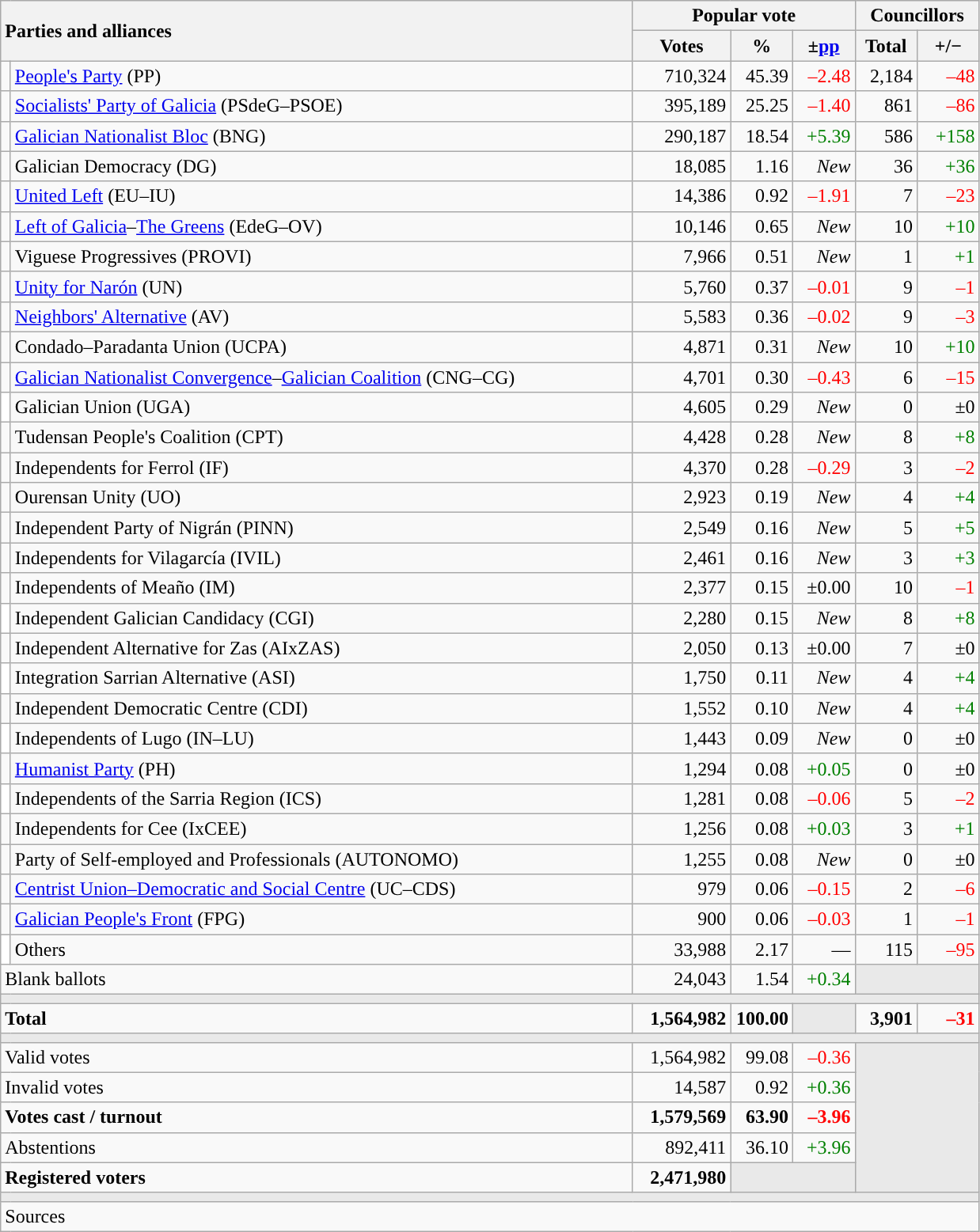<table class="wikitable" style="text-align:right;">
<tr>
<th style="text-align:left;" rowspan="2" colspan="2" width="525">Parties and alliances</th>
<th colspan="3">Popular vote</th>
<th colspan="2">Councillors</th>
</tr>
<tr>
<th width="75">Votes</th>
<th width="45">%</th>
<th width="45">±<a href='#'>pp</a></th>
<th width="45">Total</th>
<th width="45">+/−</th>
</tr>
<tr>
<td width="1" style="color:inherit;background:"></td>
<td align="left"><a href='#'>People's Party</a> (PP)</td>
<td>710,324</td>
<td>45.39</td>
<td style="color:red;">–2.48</td>
<td>2,184</td>
<td style="color:red;">–48</td>
</tr>
<tr>
<td style="color:inherit;background:"></td>
<td align="left"><a href='#'>Socialists' Party of Galicia</a> (PSdeG–PSOE)</td>
<td>395,189</td>
<td>25.25</td>
<td style="color:red;">–1.40</td>
<td>861</td>
<td style="color:red;">–86</td>
</tr>
<tr>
<td style="color:inherit;background:"></td>
<td align="left"><a href='#'>Galician Nationalist Bloc</a> (BNG)</td>
<td>290,187</td>
<td>18.54</td>
<td style="color:green;">+5.39</td>
<td>586</td>
<td style="color:green;">+158</td>
</tr>
<tr>
<td style="color:inherit;background:"></td>
<td align="left">Galician Democracy (DG)</td>
<td>18,085</td>
<td>1.16</td>
<td><em>New</em></td>
<td>36</td>
<td style="color:green;">+36</td>
</tr>
<tr>
<td style="color:inherit;background:"></td>
<td align="left"><a href='#'>United Left</a> (EU–IU)</td>
<td>14,386</td>
<td>0.92</td>
<td style="color:red;">–1.91</td>
<td>7</td>
<td style="color:red;">–23</td>
</tr>
<tr>
<td style="color:inherit;background:"></td>
<td align="left"><a href='#'>Left of Galicia</a>–<a href='#'>The Greens</a> (EdeG–OV)</td>
<td>10,146</td>
<td>0.65</td>
<td><em>New</em></td>
<td>10</td>
<td style="color:green;">+10</td>
</tr>
<tr>
<td style="color:inherit;background:"></td>
<td align="left">Viguese Progressives (PROVI)</td>
<td>7,966</td>
<td>0.51</td>
<td><em>New</em></td>
<td>1</td>
<td style="color:green;">+1</td>
</tr>
<tr>
<td style="color:inherit;background:"></td>
<td align="left"><a href='#'>Unity for Narón</a> (UN)</td>
<td>5,760</td>
<td>0.37</td>
<td style="color:red;">–0.01</td>
<td>9</td>
<td style="color:red;">–1</td>
</tr>
<tr>
<td style="color:inherit;background:"></td>
<td align="left"><a href='#'>Neighbors' Alternative</a> (AV)</td>
<td>5,583</td>
<td>0.36</td>
<td style="color:red;">–0.02</td>
<td>9</td>
<td style="color:red;">–3</td>
</tr>
<tr>
<td style="color:inherit;background:"></td>
<td align="left">Condado–Paradanta Union (UCPA)</td>
<td>4,871</td>
<td>0.31</td>
<td><em>New</em></td>
<td>10</td>
<td style="color:green;">+10</td>
</tr>
<tr>
<td style="color:inherit;background:"></td>
<td align="left"><a href='#'>Galician Nationalist Convergence</a>–<a href='#'>Galician Coalition</a> (CNG–CG)</td>
<td>4,701</td>
<td>0.30</td>
<td style="color:red;">–0.43</td>
<td>6</td>
<td style="color:red;">–15</td>
</tr>
<tr>
<td bgcolor="white"></td>
<td align="left">Galician Union (UGA)</td>
<td>4,605</td>
<td>0.29</td>
<td><em>New</em></td>
<td>0</td>
<td>±0</td>
</tr>
<tr>
<td style="color:inherit;background:"></td>
<td align="left">Tudensan People's Coalition (CPT)</td>
<td>4,428</td>
<td>0.28</td>
<td><em>New</em></td>
<td>8</td>
<td style="color:green;">+8</td>
</tr>
<tr>
<td style="color:inherit;background:"></td>
<td align="left">Independents for Ferrol (IF)</td>
<td>4,370</td>
<td>0.28</td>
<td style="color:red;">–0.29</td>
<td>3</td>
<td style="color:red;">–2</td>
</tr>
<tr>
<td style="color:inherit;background:"></td>
<td align="left">Ourensan Unity (UO)</td>
<td>2,923</td>
<td>0.19</td>
<td><em>New</em></td>
<td>4</td>
<td style="color:green;">+4</td>
</tr>
<tr>
<td style="color:inherit;background:"></td>
<td align="left">Independent Party of Nigrán (PINN)</td>
<td>2,549</td>
<td>0.16</td>
<td><em>New</em></td>
<td>5</td>
<td style="color:green;">+5</td>
</tr>
<tr>
<td style="color:inherit;background:"></td>
<td align="left">Independents for Vilagarcía (IVIL)</td>
<td>2,461</td>
<td>0.16</td>
<td><em>New</em></td>
<td>3</td>
<td style="color:green;">+3</td>
</tr>
<tr>
<td style="color:inherit;background:"></td>
<td align="left">Independents of Meaño (IM)</td>
<td>2,377</td>
<td>0.15</td>
<td>±0.00</td>
<td>10</td>
<td style="color:red;">–1</td>
</tr>
<tr>
<td bgcolor="white"></td>
<td align="left">Independent Galician Candidacy (CGI)</td>
<td>2,280</td>
<td>0.15</td>
<td><em>New</em></td>
<td>8</td>
<td style="color:green;">+8</td>
</tr>
<tr>
<td style="color:inherit;background:"></td>
<td align="left">Independent Alternative for Zas (AIxZAS)</td>
<td>2,050</td>
<td>0.13</td>
<td>±0.00</td>
<td>7</td>
<td>±0</td>
</tr>
<tr>
<td bgcolor="white"></td>
<td align="left">Integration Sarrian Alternative (ASI)</td>
<td>1,750</td>
<td>0.11</td>
<td><em>New</em></td>
<td>4</td>
<td style="color:green;">+4</td>
</tr>
<tr>
<td style="color:inherit;background:"></td>
<td align="left">Independent Democratic Centre (CDI)</td>
<td>1,552</td>
<td>0.10</td>
<td><em>New</em></td>
<td>4</td>
<td style="color:green;">+4</td>
</tr>
<tr>
<td bgcolor="white"></td>
<td align="left">Independents of Lugo (IN–LU)</td>
<td>1,443</td>
<td>0.09</td>
<td><em>New</em></td>
<td>0</td>
<td>±0</td>
</tr>
<tr>
<td style="color:inherit;background:"></td>
<td align="left"><a href='#'>Humanist Party</a> (PH)</td>
<td>1,294</td>
<td>0.08</td>
<td style="color:green;">+0.05</td>
<td>0</td>
<td>±0</td>
</tr>
<tr>
<td bgcolor="white"></td>
<td align="left">Independents of the Sarria Region (ICS)</td>
<td>1,281</td>
<td>0.08</td>
<td style="color:red;">–0.06</td>
<td>5</td>
<td style="color:red;">–2</td>
</tr>
<tr>
<td style="color:inherit;background:"></td>
<td align="left">Independents for Cee (IxCEE)</td>
<td>1,256</td>
<td>0.08</td>
<td style="color:green;">+0.03</td>
<td>3</td>
<td style="color:green;">+1</td>
</tr>
<tr>
<td style="color:inherit;background:"></td>
<td align="left">Party of Self-employed and Professionals (AUTONOMO)</td>
<td>1,255</td>
<td>0.08</td>
<td><em>New</em></td>
<td>0</td>
<td>±0</td>
</tr>
<tr>
<td style="color:inherit;background:"></td>
<td align="left"><a href='#'>Centrist Union–Democratic and Social Centre</a> (UC–CDS)</td>
<td>979</td>
<td>0.06</td>
<td style="color:red;">–0.15</td>
<td>2</td>
<td style="color:red;">–6</td>
</tr>
<tr>
<td style="color:inherit;background:"></td>
<td align="left"><a href='#'>Galician People's Front</a> (FPG)</td>
<td>900</td>
<td>0.06</td>
<td style="color:red;">–0.03</td>
<td>1</td>
<td style="color:red;">–1</td>
</tr>
<tr>
<td bgcolor="white"></td>
<td align="left">Others</td>
<td>33,988</td>
<td>2.17</td>
<td>—</td>
<td>115</td>
<td style="color:red;">–95</td>
</tr>
<tr>
<td align="left" colspan="2">Blank ballots</td>
<td>24,043</td>
<td>1.54</td>
<td style="color:green;">+0.34</td>
<td bgcolor="#E9E9E9" colspan="2"></td>
</tr>
<tr>
<td colspan="7" bgcolor="#E9E9E9"></td>
</tr>
<tr style="font-weight:bold;">
<td align="left" colspan="2">Total</td>
<td>1,564,982</td>
<td>100.00</td>
<td bgcolor="#E9E9E9"></td>
<td>3,901</td>
<td style="color:red;">–31</td>
</tr>
<tr>
<td colspan="7" bgcolor="#E9E9E9"></td>
</tr>
<tr>
<td align="left" colspan="2">Valid votes</td>
<td>1,564,982</td>
<td>99.08</td>
<td style="color:red;">–0.36</td>
<td bgcolor="#E9E9E9" colspan="2" rowspan="5"></td>
</tr>
<tr>
<td align="left" colspan="2">Invalid votes</td>
<td>14,587</td>
<td>0.92</td>
<td style="color:green;">+0.36</td>
</tr>
<tr style="font-weight:bold;">
<td align="left" colspan="2">Votes cast / turnout</td>
<td>1,579,569</td>
<td>63.90</td>
<td style="color:red;">–3.96</td>
</tr>
<tr>
<td align="left" colspan="2">Abstentions</td>
<td>892,411</td>
<td>36.10</td>
<td style="color:green;">+3.96</td>
</tr>
<tr style="font-weight:bold;">
<td align="left" colspan="2">Registered voters</td>
<td>2,471,980</td>
<td bgcolor="#E9E9E9" colspan="2"></td>
</tr>
<tr>
<td colspan="7" bgcolor="#E9E9E9"></td>
</tr>
<tr>
<td align="left" colspan="7">Sources</td>
</tr>
</table>
